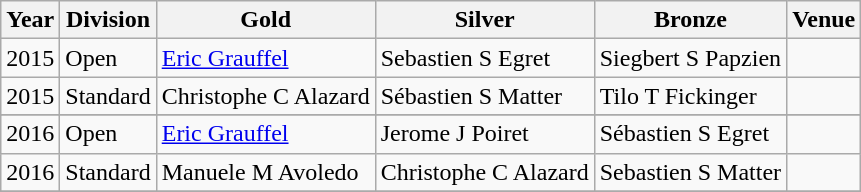<table class="wikitable sortable" style="text-align: left;">
<tr>
<th>Year</th>
<th>Division</th>
<th> Gold</th>
<th> Silver</th>
<th> Bronze</th>
<th>Venue</th>
</tr>
<tr>
<td>2015</td>
<td>Open</td>
<td> <a href='#'>Eric Grauffel</a></td>
<td> Sebastien S Egret</td>
<td> Siegbert S Papzien</td>
<td></td>
</tr>
<tr>
<td>2015</td>
<td>Standard</td>
<td> Christophe C Alazard</td>
<td> Sébastien S Matter</td>
<td> Tilo T Fickinger</td>
<td></td>
</tr>
<tr>
</tr>
<tr>
<td>2016</td>
<td>Open</td>
<td> <a href='#'>Eric Grauffel</a></td>
<td> Jerome J Poiret</td>
<td> Sébastien S Egret</td>
<td></td>
</tr>
<tr>
<td>2016</td>
<td>Standard</td>
<td> Manuele M Avoledo</td>
<td> Christophe C Alazard</td>
<td> Sebastien S Matter</td>
<td></td>
</tr>
<tr>
</tr>
</table>
